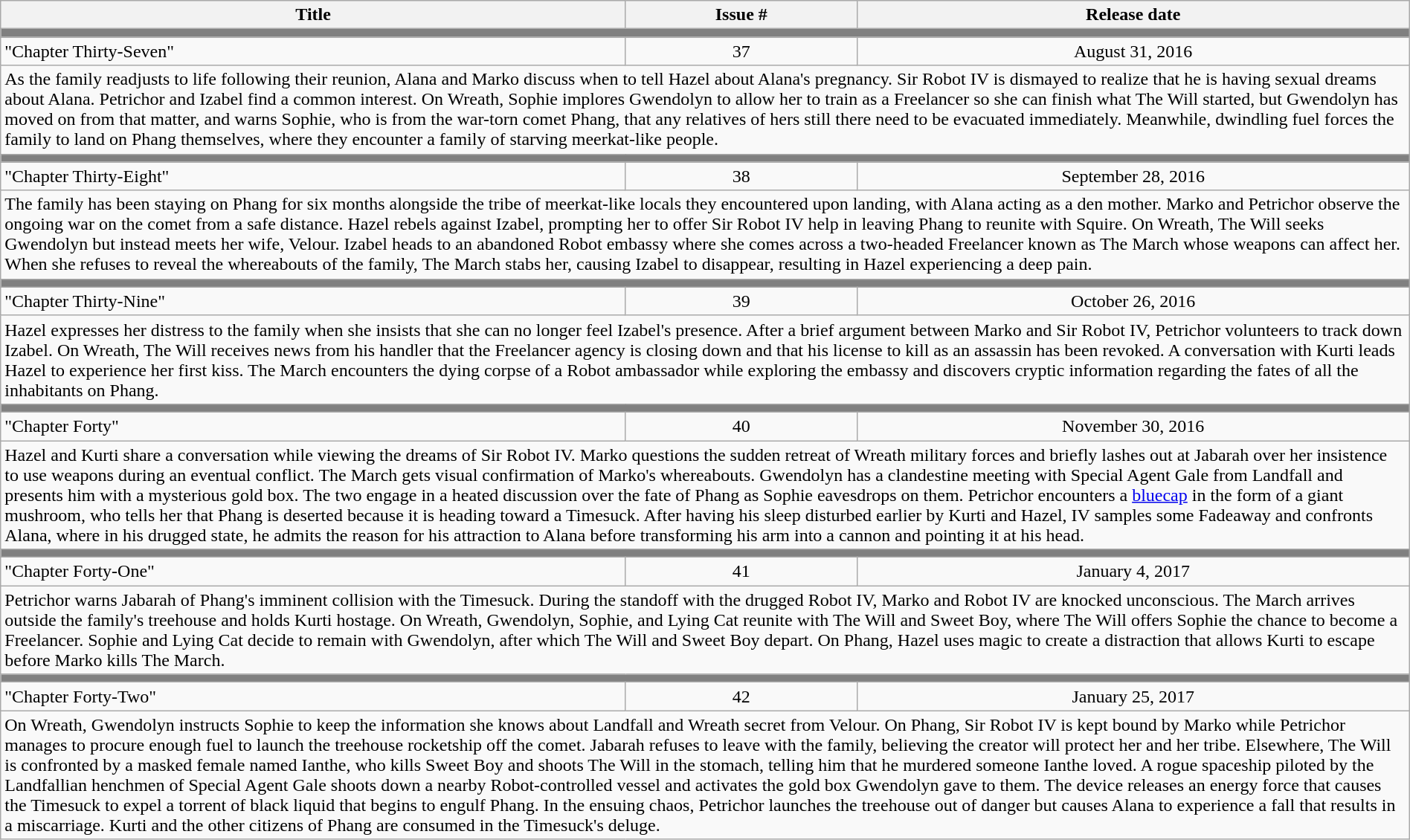<table class="wikitable" style="width:100%;">
<tr>
<th>Title</th>
<th>Issue #</th>
<th>Release date</th>
</tr>
<tr>
<td colspan="6" style="background:grey"></td>
</tr>
<tr>
<td>"Chapter Thirty-Seven"</td>
<td style="text-align:center;">37</td>
<td style="text-align:center;">August 31, 2016</td>
</tr>
<tr>
<td colspan="6">As the family readjusts to life following their reunion, Alana and Marko discuss when to tell Hazel about Alana's pregnancy. Sir Robot IV is dismayed to realize that he is having sexual dreams about Alana. Petrichor and Izabel find a common interest. On Wreath, Sophie implores Gwendolyn to allow her to train as a Freelancer so she can finish what The Will started, but Gwendolyn has moved on from that matter, and warns Sophie, who is from the war-torn comet Phang, that any relatives of hers still there need to be evacuated immediately. Meanwhile, dwindling fuel forces the family to land on Phang themselves, where they encounter a family of starving meerkat-like people.</td>
</tr>
<tr>
<td colspan="6" style="background:grey"></td>
</tr>
<tr>
<td>"Chapter Thirty-Eight"</td>
<td style="text-align:center;">38</td>
<td style="text-align:center;">September 28, 2016</td>
</tr>
<tr>
<td colspan="6">The family has been staying on Phang for six months alongside the tribe of meerkat-like locals they encountered upon landing, with Alana acting as a den mother. Marko and Petrichor observe the ongoing war on the comet from a safe distance. Hazel rebels against Izabel, prompting her to offer Sir Robot IV help in leaving Phang to reunite with Squire. On Wreath, The Will seeks Gwendolyn but instead meets her wife, Velour. Izabel heads to an abandoned Robot embassy where she comes across a two-headed Freelancer known as The March whose weapons can affect her. When she refuses to reveal the whereabouts of the family, The March stabs her, causing Izabel to disappear, resulting in Hazel experiencing a deep pain.</td>
</tr>
<tr>
<td colspan="6" style="background:grey"></td>
</tr>
<tr>
<td>"Chapter Thirty-Nine"</td>
<td style="text-align:center;">39</td>
<td style="text-align:center;">October 26, 2016</td>
</tr>
<tr>
<td colspan="6">Hazel expresses her distress to the family when she insists that she can no longer feel Izabel's presence. After a brief argument between Marko and Sir Robot IV, Petrichor volunteers to track down Izabel. On Wreath, The Will receives news from his handler that the Freelancer agency is closing down and that his license to kill as an assassin has been revoked. A conversation with Kurti leads Hazel to experience her first kiss. The March encounters the dying corpse of a Robot ambassador while exploring the embassy and discovers cryptic information regarding the fates of all the inhabitants on Phang.</td>
</tr>
<tr>
<td colspan="6" style="background:grey"></td>
</tr>
<tr>
<td>"Chapter Forty"</td>
<td style="text-align:center;">40</td>
<td style="text-align:center;">November 30, 2016</td>
</tr>
<tr>
<td colspan="6">Hazel and Kurti share a conversation while viewing the dreams of Sir Robot IV. Marko questions the sudden retreat of Wreath military forces and briefly lashes out at Jabarah over her insistence to use weapons during an eventual conflict. The March gets visual confirmation of Marko's whereabouts. Gwendolyn has a clandestine meeting with Special Agent Gale from Landfall and presents him with a mysterious gold box. The two engage in a heated discussion over the fate of Phang as Sophie eavesdrops on them. Petrichor encounters a <a href='#'>bluecap</a> in the form of a giant mushroom, who tells her that Phang is deserted because it is heading toward a Timesuck. After having his sleep disturbed earlier by Kurti and Hazel, IV samples some Fadeaway and confronts Alana, where in his drugged state, he admits the reason for his attraction to Alana before transforming his arm into a cannon and pointing it at his head.</td>
</tr>
<tr>
<td colspan="6" style="background:grey"></td>
</tr>
<tr>
<td>"Chapter Forty-One"</td>
<td style="text-align:center;">41</td>
<td style="text-align:center;">January 4, 2017</td>
</tr>
<tr>
<td colspan="6">Petrichor warns Jabarah of Phang's imminent collision with the Timesuck. During the standoff with the drugged Robot IV, Marko and Robot IV are knocked unconscious. The March arrives outside the family's treehouse and holds Kurti hostage. On Wreath, Gwendolyn, Sophie, and Lying Cat reunite with The Will and Sweet Boy, where The Will offers Sophie the chance to become a Freelancer. Sophie and Lying Cat decide to remain with Gwendolyn, after which The Will and Sweet Boy depart. On Phang, Hazel uses magic to create a distraction that allows Kurti to escape before Marko kills The March.</td>
</tr>
<tr>
<td colspan="6" style="background:grey"></td>
</tr>
<tr>
<td>"Chapter Forty-Two"</td>
<td style="text-align:center;">42</td>
<td style="text-align:center;">January 25, 2017</td>
</tr>
<tr>
<td colspan="6">On Wreath, Gwendolyn instructs Sophie to keep the information she knows about Landfall and Wreath secret from Velour. On Phang, Sir Robot IV is kept bound by Marko while Petrichor manages to procure enough fuel to launch the treehouse rocketship off the comet. Jabarah refuses to leave with the family, believing the creator will protect her and her tribe. Elsewhere, The Will is confronted by a masked female named Ianthe, who kills Sweet Boy and shoots The Will in the stomach, telling him that he murdered someone Ianthe loved. A rogue spaceship piloted by the Landfallian henchmen of Special Agent Gale shoots down a nearby Robot-controlled vessel and activates the gold box Gwendolyn gave to them. The device releases an energy force that causes the Timesuck to expel a torrent of black liquid that begins to engulf Phang. In the ensuing chaos, Petrichor launches the treehouse out of danger but causes Alana to experience a fall that results in a miscarriage. Kurti and the other citizens of Phang are consumed in the Timesuck's deluge.</td>
</tr>
</table>
